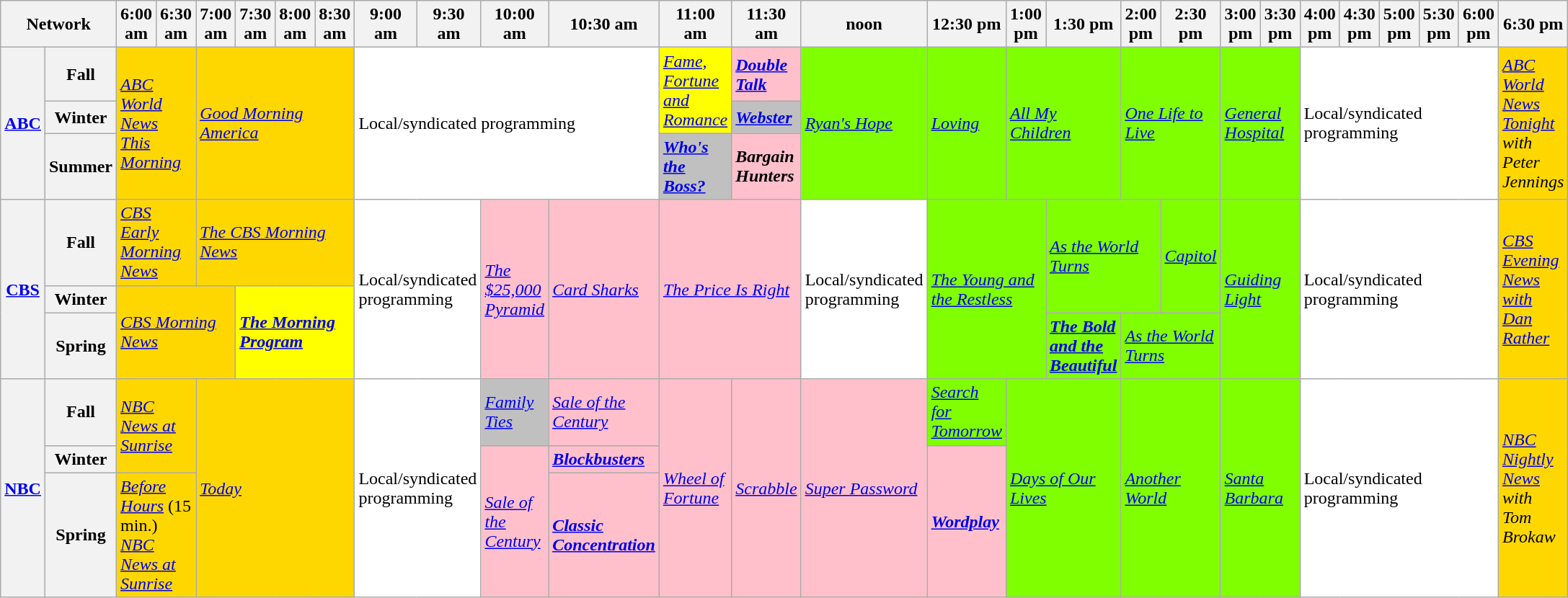<table class=wikitable>
<tr>
<th bgcolor="#C0C0C0" colspan="2">Network</th>
<th width="13%" bgcolor="#C0C0C0">6:00 am</th>
<th width="14%" bgcolor="#C0C0C0">6:30 am</th>
<th width="13%" bgcolor="#C0C0C0">7:00 am</th>
<th width="14%" bgcolor="#C0C0C0">7:30 am</th>
<th width="13%" bgcolor="#C0C0C0">8:00 am</th>
<th width="14%" bgcolor="#C0C0C0">8:30 am</th>
<th width="13%" bgcolor="#C0C0C0">9:00 am</th>
<th width="14%" bgcolor="#C0C0C0">9:30 am</th>
<th width="13%" bgcolor="#C0C0C0">10:00 am</th>
<th width="14%" bgcolor="#C0C0C0">10:30 am</th>
<th width="13%" bgcolor="#C0C0C0">11:00 am</th>
<th width="14%" bgcolor="#C0C0C0">11:30 am</th>
<th width="13%" bgcolor="#C0C0C0">noon</th>
<th width="14%" bgcolor="#C0C0C0">12:30 pm</th>
<th width="13%" bgcolor="#C0C0C0">1:00 pm</th>
<th width="14%" bgcolor="#C0C0C0">1:30 pm</th>
<th width="13%" bgcolor="#C0C0C0">2:00 pm</th>
<th width="14%" bgcolor="#C0C0C0">2:30 pm</th>
<th width="13%" bgcolor="#C0C0C0">3:00 pm</th>
<th width="14%" bgcolor="#C0C0C0">3:30 pm</th>
<th width="13%" bgcolor="#C0C0C0">4:00 pm</th>
<th width="14%" bgcolor="#C0C0C0">4:30 pm</th>
<th width="14%" bgcolor="#C0C0C0">5:00 pm</th>
<th width="14%" bgcolor="#C0C0C0">5:30 pm</th>
<th width="13%" bgcolor="#C0C0C0">6:00 pm</th>
<th width="13%" bgcolor="#C0C0C0">6:30 pm</th>
</tr>
<tr>
<th bgcolor="#C0C0C0" rowspan="3"><a href='#'>ABC</a></th>
<th>Fall</th>
<td bgcolor="gold" rowspan="3"colspan="2"><em><a href='#'>ABC World News This Morning</a></em></td>
<td bgcolor="gold" rowspan="3"colspan="4"><em><a href='#'>Good Morning America</a></em></td>
<td bgcolor="white" rowspan="3"colspan="4">Local/syndicated programming</td>
<td bgcolor="yellow" rowspan="2"><em><a href='#'>Fame, Fortune and Romance</a></em></td>
<td bgcolor="pink" rowspan="1"><strong><em><a href='#'>Double Talk</a></em></strong></td>
<td bgcolor="chartreuse" rowspan="3"><em><a href='#'>Ryan's Hope</a></em></td>
<td bgcolor="chartreuse" rowspan="3"><em><a href='#'>Loving</a></em></td>
<td bgcolor="chartreuse" rowspan="3"colspan="2"><em><a href='#'>All My Children</a></em></td>
<td bgcolor="chartreuse" rowspan="3"colspan="2"><em><a href='#'>One Life to Live</a></em></td>
<td bgcolor="chartreuse" rowspan="3"colspan="2"><em><a href='#'>General Hospital</a></em></td>
<td bgcolor="white" rowspan="3"colspan="5">Local/syndicated programming</td>
<td bgcolor="gold" rowspan="3"colspan="1"><em><a href='#'>ABC World News Tonight</a> with Peter Jennings</em></td>
</tr>
<tr>
<th>Winter</th>
<td bgcolor="C0C0C0" rowspan="1"><strong><em><a href='#'>Webster</a></em></strong></td>
</tr>
<tr>
<th>Summer</th>
<td bgcolor="C0C0C0" rowspan="1"><strong><em><a href='#'>Who's the Boss?</a></em></strong></td>
<td bgcolor="pink" rowspan="1"><strong><em>Bargain Hunters</em></strong></td>
</tr>
<tr>
<th bgcolor="#C0C0C0" rowspan="3"><a href='#'>CBS</a></th>
<th>Fall</th>
<td bgcolor="gold"rowspan="1"colspan="2"><em><a href='#'>CBS Early Morning News</a></em></td>
<td bgcolor="gold"rowspan="1"colspan="4"><em><a href='#'>The CBS Morning News</a></em></td>
<td bgcolor="white"rowspan="3"colspan="2">Local/syndicated programming</td>
<td bgcolor="pink"rowspan="3"><em><a href='#'>The $25,000 Pyramid</a></em></td>
<td bgcolor="pink"rowspan="3"><em><a href='#'>Card Sharks</a></em></td>
<td bgcolor="pink"rowspan="3"colspan="2"><em><a href='#'>The Price Is Right</a></em></td>
<td rowspan="3" bgcolor="white">Local/syndicated programming</td>
<td bgcolor="chartreuse"rowspan="3"colspan="2"><em><a href='#'>The Young and the Restless</a></em></td>
<td bgcolor="chartreuse"rowspan="2"colspan="2"><em><a href='#'>As the World Turns</a></em></td>
<td bgcolor="chartreuse"rowspan="2"><em><a href='#'>Capitol</a></em></td>
<td bgcolor="chartreuse"rowspan="3"colspan="2"><em><a href='#'>Guiding Light</a></em></td>
<td bgcolor="white"rowspan="3"colspan="5">Local/syndicated programming</td>
<td bgcolor="gold"rowspan="3"><em><a href='#'>CBS Evening News with Dan Rather</a></em></td>
</tr>
<tr>
<th>Winter</th>
<td bgcolor="gold"rowspan="2"colspan="3"><em><a href='#'>CBS Morning News</a></em></td>
<td bgcolor="yellow"rowspan="2"colspan="3"><strong><em><a href='#'>The Morning Program</a></em></strong></td>
</tr>
<tr>
<th>Spring</th>
<td bgcolor="chartreuse"rowspan="1"><strong><em><a href='#'>The Bold and the Beautiful</a></em></strong></td>
<td bgcolor="chartreuse"rowspan="1"colspan="2"><em><a href='#'>As the World Turns</a></em></td>
</tr>
<tr>
<th bgcolor="#C0C0C0" rowspan="3"><a href='#'>NBC</a></th>
<th>Fall</th>
<td bgcolor="gold"rowspan="2"colspan="2"><em><a href='#'>NBC News at Sunrise</a></em></td>
<td bgcolor="gold" rowspan="3"colspan="4"><em><a href='#'>Today</a></em></td>
<td bgcolor="white" rowspan="3"colspan="2">Local/syndicated programming</td>
<td bgcolor="C0C0C0" rowspan="1"><em><a href='#'>Family Ties</a></em></td>
<td bgcolor="pink"rowspan="1"><em><a href='#'>Sale of the Century</a></em></td>
<td bgcolor="pink"rowspan="3"><em><a href='#'>Wheel of Fortune</a></em></td>
<td bgcolor="pink"rowspan="3"><em><a href='#'>Scrabble</a></em></td>
<td bgcolor="pink"rowspan="3"><em><a href='#'>Super Password</a></em></td>
<td bgcolor="chartreuse" rowspan="1"><em><a href='#'>Search for Tomorrow</a></em></td>
<td bgcolor="chartreuse" rowspan="3"colspan="2"><em><a href='#'>Days of Our Lives</a></em></td>
<td bgcolor="chartreuse" rowspan="3"colspan="2"><em><a href='#'>Another World</a></em></td>
<td bgcolor="chartreuse" rowspan="3"colspan="2"><em><a href='#'>Santa Barbara</a></em></td>
<td bgcolor="white" rowspan="3"colspan="5">Local/syndicated programming</td>
<td bgcolor="gold"rowspan="3"><em><a href='#'>NBC Nightly News</a> with Tom Brokaw</em></td>
</tr>
<tr>
<th>Winter</th>
<td bgcolor="pink"rowspan="2"><em><a href='#'>Sale of the Century</a></em></td>
<td bgcolor="pink"rowspan="1"><strong><em><a href='#'>Blockbusters</a></em></strong></td>
<td bgcolor="pink"rowspan="2"><strong><em><a href='#'>Wordplay</a></em></strong></td>
</tr>
<tr>
<th>Spring</th>
<td bgcolor="gold"rowspan="1"colspan="2"><em><a href='#'>Before Hours</a></em> (15 min.)<br><em><a href='#'>NBC News at Sunrise</a></em></td>
<td bgcolor="pink"rowspan="1"><strong><em><a href='#'>Classic Concentration</a></em></strong></td>
</tr>
</table>
